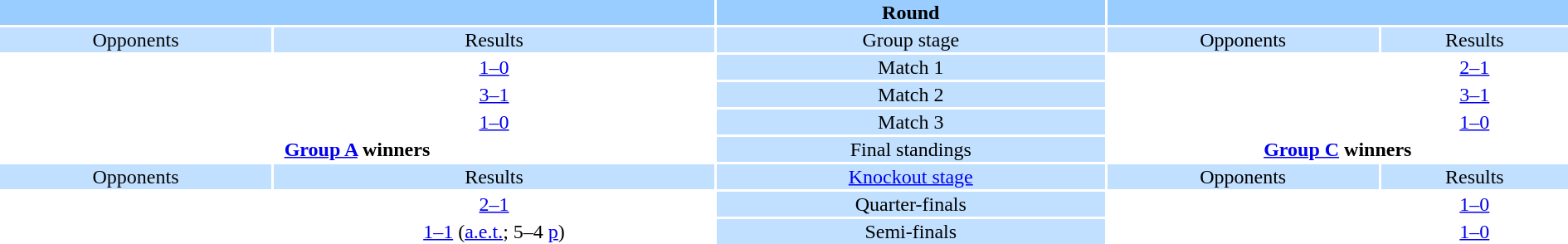<table style="width:100%;text-align:center">
<tr style="vertical-align:top;background:#9cf">
<th colspan=2 style="width:1*"></th>
<th>Round</th>
<th colspan=2 style="width:1*"></th>
</tr>
<tr style="vertical-align:top;background:#c1e0ff">
<td>Opponents</td>
<td>Results</td>
<td>Group stage</td>
<td>Opponents</td>
<td>Results</td>
</tr>
<tr>
<td></td>
<td><a href='#'>1–0</a></td>
<td style="background:#c1e0ff">Match 1</td>
<td></td>
<td><a href='#'>2–1</a></td>
</tr>
<tr>
<td></td>
<td><a href='#'>3–1</a></td>
<td style="background:#c1e0ff">Match 2</td>
<td></td>
<td><a href='#'>3–1</a></td>
</tr>
<tr>
<td></td>
<td><a href='#'>1–0</a></td>
<td style="background:#c1e0ff">Match 3</td>
<td></td>
<td><a href='#'>1–0</a></td>
</tr>
<tr>
<td colspan="2" style="text-align:center"><strong><a href='#'>Group A</a> winners</strong><br><div></div></td>
<td style="background:#c1e0ff">Final standings</td>
<td colspan="2" style="text-align:center"><strong><a href='#'>Group C</a> winners</strong><br><div></div></td>
</tr>
<tr style="vertical-align:top;background:#c1e0ff">
<td>Opponents</td>
<td>Results</td>
<td><a href='#'>Knockout stage</a></td>
<td>Opponents</td>
<td>Results</td>
</tr>
<tr>
<td></td>
<td><a href='#'>2–1</a></td>
<td style="background:#c1e0ff">Quarter-finals</td>
<td></td>
<td><a href='#'>1–0</a></td>
</tr>
<tr>
<td></td>
<td><a href='#'>1–1</a> (<a href='#'>a.e.t.</a>; 5–4 <a href='#'>p</a>)</td>
<td style="background:#c1e0ff">Semi-finals</td>
<td></td>
<td><a href='#'>1–0</a></td>
</tr>
</table>
